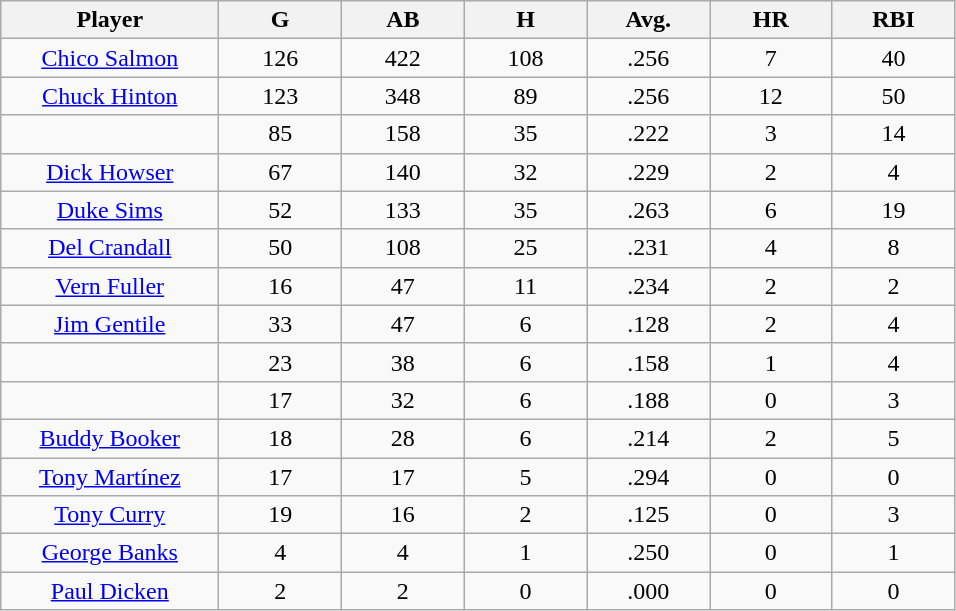<table class="wikitable sortable">
<tr>
<th bgcolor="#DDDDFF" width="16%">Player</th>
<th bgcolor="#DDDDFF" width="9%">G</th>
<th bgcolor="#DDDDFF" width="9%">AB</th>
<th bgcolor="#DDDDFF" width="9%">H</th>
<th bgcolor="#DDDDFF" width="9%">Avg.</th>
<th bgcolor="#DDDDFF" width="9%">HR</th>
<th bgcolor="#DDDDFF" width="9%">RBI</th>
</tr>
<tr align="center">
<td><a href='#'>Chico Salmon</a></td>
<td>126</td>
<td>422</td>
<td>108</td>
<td>.256</td>
<td>7</td>
<td>40</td>
</tr>
<tr align="center">
<td><a href='#'>Chuck Hinton</a></td>
<td>123</td>
<td>348</td>
<td>89</td>
<td>.256</td>
<td>12</td>
<td>50</td>
</tr>
<tr align="center">
<td></td>
<td>85</td>
<td>158</td>
<td>35</td>
<td>.222</td>
<td>3</td>
<td>14</td>
</tr>
<tr align="center">
<td><a href='#'>Dick Howser</a></td>
<td>67</td>
<td>140</td>
<td>32</td>
<td>.229</td>
<td>2</td>
<td>4</td>
</tr>
<tr align="center">
<td><a href='#'>Duke Sims</a></td>
<td>52</td>
<td>133</td>
<td>35</td>
<td>.263</td>
<td>6</td>
<td>19</td>
</tr>
<tr align="center">
<td><a href='#'>Del Crandall</a></td>
<td>50</td>
<td>108</td>
<td>25</td>
<td>.231</td>
<td>4</td>
<td>8</td>
</tr>
<tr align="center">
<td><a href='#'>Vern Fuller</a></td>
<td>16</td>
<td>47</td>
<td>11</td>
<td>.234</td>
<td>2</td>
<td>2</td>
</tr>
<tr align="center">
<td><a href='#'>Jim Gentile</a></td>
<td>33</td>
<td>47</td>
<td>6</td>
<td>.128</td>
<td>2</td>
<td>4</td>
</tr>
<tr align="center">
<td></td>
<td>23</td>
<td>38</td>
<td>6</td>
<td>.158</td>
<td>1</td>
<td>4</td>
</tr>
<tr align="center">
<td></td>
<td>17</td>
<td>32</td>
<td>6</td>
<td>.188</td>
<td>0</td>
<td>3</td>
</tr>
<tr align="center">
<td><a href='#'>Buddy Booker</a></td>
<td>18</td>
<td>28</td>
<td>6</td>
<td>.214</td>
<td>2</td>
<td>5</td>
</tr>
<tr align="center">
<td><a href='#'>Tony Martínez</a></td>
<td>17</td>
<td>17</td>
<td>5</td>
<td>.294</td>
<td>0</td>
<td>0</td>
</tr>
<tr align="center">
<td><a href='#'>Tony Curry</a></td>
<td>19</td>
<td>16</td>
<td>2</td>
<td>.125</td>
<td>0</td>
<td>3</td>
</tr>
<tr align="center">
<td><a href='#'>George Banks</a></td>
<td>4</td>
<td>4</td>
<td>1</td>
<td>.250</td>
<td>0</td>
<td>1</td>
</tr>
<tr align="center">
<td><a href='#'>Paul Dicken</a></td>
<td>2</td>
<td>2</td>
<td>0</td>
<td>.000</td>
<td>0</td>
<td>0</td>
</tr>
</table>
